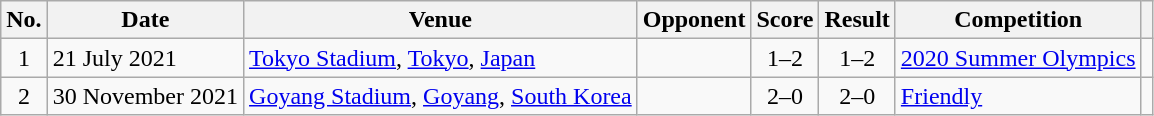<table class="wikitable">
<tr>
<th scope="col">No.</th>
<th scope="col">Date</th>
<th scope="col">Venue</th>
<th scope="col">Opponent</th>
<th scope="col">Score</th>
<th scope="col">Result</th>
<th scope="col">Competition</th>
<th scope="col" class="unsortable"></th>
</tr>
<tr>
<td align="center">1</td>
<td>21 July 2021</td>
<td><a href='#'>Tokyo Stadium</a>, <a href='#'>Tokyo</a>, <a href='#'>Japan</a></td>
<td></td>
<td align="center">1–2</td>
<td align="center">1–2</td>
<td><a href='#'>2020 Summer Olympics</a></td>
<td align="center"></td>
</tr>
<tr>
<td align="center">2</td>
<td>30 November 2021</td>
<td><a href='#'>Goyang Stadium</a>, <a href='#'>Goyang</a>, <a href='#'>South Korea</a></td>
<td></td>
<td align="center">2–0</td>
<td align="center">2–0</td>
<td><a href='#'>Friendly</a></td>
<td align="center"></td>
</tr>
</table>
